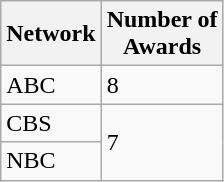<table class="wikitable">
<tr>
<th>Network</th>
<th>Number of<br>Awards</th>
</tr>
<tr>
<td>ABC</td>
<td>8</td>
</tr>
<tr>
<td>CBS</td>
<td rowspan="2">7</td>
</tr>
<tr>
<td>NBC</td>
</tr>
</table>
